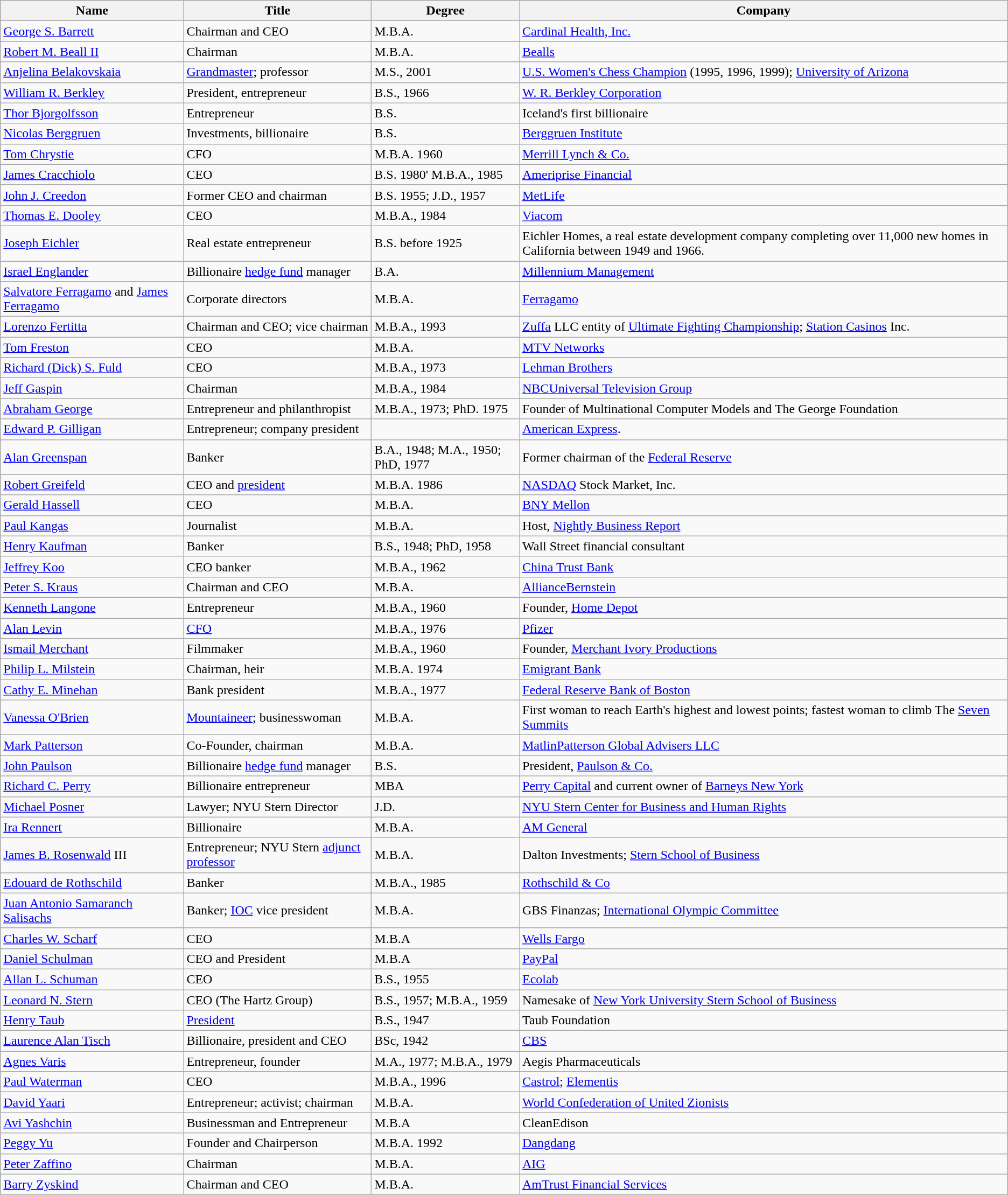<table class="wikitable">
<tr>
<th>Name</th>
<th>Title</th>
<th>Degree</th>
<th>Company</th>
</tr>
<tr>
<td><a href='#'>George S. Barrett</a></td>
<td>Chairman and CEO</td>
<td>M.B.A.</td>
<td><a href='#'>Cardinal Health, Inc.</a></td>
</tr>
<tr>
<td><a href='#'>Robert M. Beall II</a></td>
<td>Chairman</td>
<td>M.B.A.</td>
<td><a href='#'>Bealls</a></td>
</tr>
<tr>
<td><a href='#'>Anjelina Belakovskaia</a></td>
<td><a href='#'>Grandmaster</a>; professor</td>
<td>M.S., 2001</td>
<td><a href='#'>U.S. Women's Chess Champion</a> (1995, 1996, 1999); <a href='#'>University of Arizona</a></td>
</tr>
<tr>
<td><a href='#'>William R. Berkley</a></td>
<td>President, entrepreneur</td>
<td>B.S., 1966</td>
<td><a href='#'>W. R. Berkley Corporation</a></td>
</tr>
<tr>
<td><a href='#'>Thor Bjorgolfsson</a></td>
<td>Entrepreneur</td>
<td>B.S.</td>
<td>Iceland's first billionaire</td>
</tr>
<tr>
<td><a href='#'>Nicolas Berggruen</a></td>
<td>Investments, billionaire</td>
<td>B.S.</td>
<td><a href='#'>Berggruen Institute</a></td>
</tr>
<tr>
<td><a href='#'>Tom Chrystie</a></td>
<td>CFO</td>
<td>M.B.A. 1960</td>
<td><a href='#'>Merrill Lynch & Co.</a></td>
</tr>
<tr>
<td><a href='#'>James Cracchiolo</a></td>
<td>CEO</td>
<td>B.S. 1980' M.B.A., 1985</td>
<td><a href='#'>Ameriprise Financial</a></td>
</tr>
<tr>
<td><a href='#'>John J. Creedon</a></td>
<td>Former CEO and chairman</td>
<td>B.S. 1955; J.D., 1957</td>
<td><a href='#'>MetLife</a></td>
</tr>
<tr>
<td><a href='#'>Thomas E. Dooley</a></td>
<td>CEO</td>
<td>M.B.A., 1984</td>
<td><a href='#'>Viacom</a></td>
</tr>
<tr>
<td><a href='#'>Joseph Eichler</a></td>
<td>Real estate entrepreneur</td>
<td>B.S. before 1925</td>
<td>Eichler Homes, a real estate development company completing over 11,000 new homes in California between 1949 and 1966.</td>
</tr>
<tr>
<td><a href='#'>Israel Englander</a></td>
<td>Billionaire <a href='#'>hedge fund</a> manager</td>
<td>B.A.</td>
<td><a href='#'>Millennium Management</a></td>
</tr>
<tr>
<td><a href='#'>Salvatore Ferragamo</a> and <a href='#'>James Ferragamo</a></td>
<td>Corporate directors</td>
<td>M.B.A.</td>
<td><a href='#'>Ferragamo</a></td>
</tr>
<tr>
<td><a href='#'>Lorenzo Fertitta</a></td>
<td>Chairman and CEO; vice chairman</td>
<td>M.B.A., 1993</td>
<td><a href='#'>Zuffa</a> LLC entity of <a href='#'>Ultimate Fighting Championship</a>; <a href='#'>Station Casinos</a> Inc.</td>
</tr>
<tr>
<td><a href='#'>Tom Freston</a></td>
<td>CEO</td>
<td>M.B.A.</td>
<td><a href='#'>MTV Networks</a></td>
</tr>
<tr>
<td><a href='#'>Richard (Dick) S. Fuld</a></td>
<td>CEO</td>
<td>M.B.A., 1973</td>
<td><a href='#'>Lehman Brothers</a></td>
</tr>
<tr>
<td><a href='#'>Jeff Gaspin</a></td>
<td>Chairman</td>
<td>M.B.A., 1984</td>
<td><a href='#'>NBCUniversal Television Group</a></td>
</tr>
<tr>
<td><a href='#'>Abraham George</a></td>
<td>Entrepreneur and philanthropist</td>
<td>M.B.A., 1973; PhD. 1975</td>
<td>Founder of Multinational Computer Models and The George Foundation</td>
</tr>
<tr>
<td><a href='#'>Edward P. Gilligan</a></td>
<td>Entrepreneur; company president</td>
<td></td>
<td><a href='#'>American Express</a>.</td>
</tr>
<tr>
<td><a href='#'>Alan Greenspan</a></td>
<td>Banker</td>
<td>B.A., 1948; M.A., 1950; PhD, 1977</td>
<td>Former chairman of the <a href='#'>Federal Reserve</a></td>
</tr>
<tr>
<td><a href='#'>Robert Greifeld</a></td>
<td>CEO and <a href='#'>president</a></td>
<td>M.B.A. 1986</td>
<td><a href='#'>NASDAQ</a> Stock Market, Inc.</td>
</tr>
<tr>
<td><a href='#'>Gerald Hassell</a></td>
<td>CEO</td>
<td>M.B.A.</td>
<td><a href='#'>BNY Mellon</a></td>
</tr>
<tr>
<td><a href='#'>Paul Kangas</a></td>
<td>Journalist</td>
<td>M.B.A.</td>
<td>Host, <a href='#'>Nightly Business Report</a></td>
</tr>
<tr>
<td><a href='#'>Henry Kaufman</a></td>
<td>Banker</td>
<td>B.S., 1948; PhD, 1958</td>
<td>Wall Street financial consultant</td>
</tr>
<tr>
<td><a href='#'>Jeffrey Koo</a></td>
<td>CEO banker</td>
<td>M.B.A., 1962</td>
<td><a href='#'>China Trust Bank</a></td>
</tr>
<tr>
<td><a href='#'>Peter S. Kraus</a></td>
<td>Chairman and CEO</td>
<td>M.B.A.</td>
<td><a href='#'>AllianceBernstein</a></td>
</tr>
<tr>
<td><a href='#'>Kenneth Langone</a></td>
<td>Entrepreneur</td>
<td>M.B.A., 1960</td>
<td>Founder, <a href='#'>Home Depot</a></td>
</tr>
<tr>
<td><a href='#'>Alan Levin</a></td>
<td><a href='#'>CFO</a></td>
<td>M.B.A., 1976</td>
<td><a href='#'>Pfizer</a></td>
</tr>
<tr>
<td><a href='#'>Ismail Merchant</a></td>
<td>Filmmaker</td>
<td>M.B.A., 1960</td>
<td>Founder, <a href='#'>Merchant Ivory Productions</a></td>
</tr>
<tr>
<td><a href='#'>Philip L. Milstein</a></td>
<td>Chairman, heir</td>
<td>M.B.A. 1974</td>
<td><a href='#'>Emigrant Bank</a></td>
</tr>
<tr>
<td><a href='#'>Cathy E. Minehan</a></td>
<td>Bank president</td>
<td>M.B.A., 1977</td>
<td><a href='#'>Federal Reserve Bank of Boston</a></td>
</tr>
<tr>
<td><a href='#'>Vanessa O'Brien</a></td>
<td><a href='#'>Mountaineer</a>; businesswoman</td>
<td>M.B.A.</td>
<td>First woman to reach Earth's highest and lowest points; fastest woman to climb The <a href='#'>Seven Summits</a></td>
</tr>
<tr>
<td><a href='#'>Mark Patterson</a></td>
<td>Co-Founder, chairman</td>
<td>M.B.A.</td>
<td><a href='#'>MatlinPatterson Global Advisers LLC</a></td>
</tr>
<tr>
<td><a href='#'>John Paulson</a></td>
<td>Billionaire <a href='#'>hedge fund</a> manager</td>
<td>B.S.</td>
<td>President, <a href='#'>Paulson & Co.</a></td>
</tr>
<tr>
<td><a href='#'>Richard C. Perry</a></td>
<td>Billionaire entrepreneur</td>
<td>MBA</td>
<td><a href='#'>Perry Capital</a> and current owner of <a href='#'>Barneys New York</a></td>
</tr>
<tr>
<td><a href='#'>Michael Posner</a></td>
<td>Lawyer; NYU Stern Director</td>
<td>J.D.</td>
<td><a href='#'>NYU Stern Center for Business and Human Rights</a></td>
</tr>
<tr>
<td><a href='#'>Ira Rennert</a></td>
<td>Billionaire</td>
<td>M.B.A.</td>
<td><a href='#'>AM General</a></td>
</tr>
<tr>
<td><a href='#'>James B. Rosenwald</a> III</td>
<td>Entrepreneur; NYU Stern <a href='#'>adjunct professor</a></td>
<td>M.B.A.</td>
<td>Dalton Investments; <a href='#'>Stern School of Business</a></td>
</tr>
<tr>
<td><a href='#'>Edouard de Rothschild</a></td>
<td>Banker</td>
<td>M.B.A., 1985</td>
<td><a href='#'>Rothschild & Co</a></td>
</tr>
<tr>
<td><a href='#'>Juan Antonio Samaranch Salisachs</a></td>
<td>Banker; <a href='#'>IOC</a> vice president</td>
<td>M.B.A.</td>
<td>GBS Finanzas; <a href='#'>International Olympic Committee</a></td>
</tr>
<tr>
<td><a href='#'>Charles W. Scharf</a></td>
<td>CEO</td>
<td>M.B.A</td>
<td><a href='#'>Wells Fargo</a></td>
</tr>
<tr>
<td><a href='#'>Daniel Schulman</a></td>
<td>CEO and President</td>
<td>M.B.A</td>
<td><a href='#'>PayPal</a></td>
</tr>
<tr>
<td><a href='#'>Allan L. Schuman</a></td>
<td>CEO</td>
<td>B.S., 1955</td>
<td><a href='#'>Ecolab</a></td>
</tr>
<tr>
<td><a href='#'>Leonard N. Stern</a></td>
<td>CEO (The Hartz Group)</td>
<td>B.S., 1957; M.B.A., 1959</td>
<td>Namesake of <a href='#'>New York University Stern School of Business</a></td>
</tr>
<tr>
<td><a href='#'>Henry Taub</a></td>
<td><a href='#'>President</a></td>
<td>B.S., 1947</td>
<td>Taub Foundation</td>
</tr>
<tr>
<td><a href='#'>Laurence Alan Tisch</a></td>
<td>Billionaire, president and CEO</td>
<td>BSc, 1942</td>
<td><a href='#'>CBS</a></td>
</tr>
<tr>
<td><a href='#'>Agnes Varis</a></td>
<td>Entrepreneur, founder</td>
<td>M.A., 1977; M.B.A., 1979</td>
<td>Aegis Pharmaceuticals</td>
</tr>
<tr>
<td><a href='#'>Paul Waterman</a></td>
<td>CEO</td>
<td>M.B.A., 1996</td>
<td><a href='#'>Castrol</a>; <a href='#'>Elementis</a></td>
</tr>
<tr>
<td><a href='#'>David Yaari</a></td>
<td>Entrepreneur; activist; chairman</td>
<td>M.B.A.</td>
<td><a href='#'>World Confederation of United Zionists</a></td>
</tr>
<tr>
<td><a href='#'>Avi Yashchin</a></td>
<td>Businessman and Entrepreneur</td>
<td>M.B.A</td>
<td>CleanEdison</td>
</tr>
<tr>
<td><a href='#'>Peggy Yu</a></td>
<td>Founder and Chairperson</td>
<td>M.B.A. 1992</td>
<td><a href='#'>Dangdang</a></td>
</tr>
<tr>
<td><a href='#'>Peter Zaffino</a></td>
<td>Chairman</td>
<td>M.B.A.</td>
<td><a href='#'>AIG</a></td>
</tr>
<tr>
<td><a href='#'>Barry Zyskind</a></td>
<td>Chairman and CEO</td>
<td>M.B.A.</td>
<td><a href='#'>AmTrust Financial Services</a></td>
</tr>
</table>
